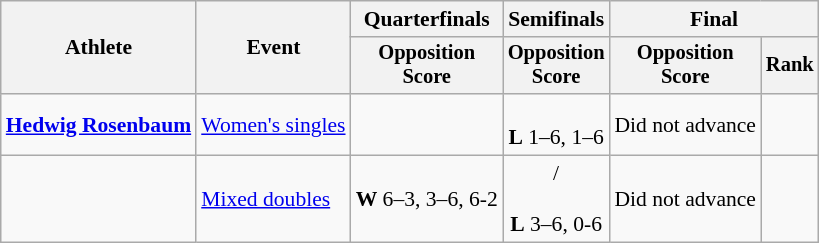<table class=wikitable style=font-size:90%;text-align:center>
<tr>
<th rowspan=2>Athlete</th>
<th rowspan=2>Event</th>
<th>Quarterfinals</th>
<th>Semifinals</th>
<th colspan=2>Final</th>
</tr>
<tr style=font-size:95%>
<th>Opposition<br>Score</th>
<th>Opposition<br>Score</th>
<th>Opposition<br>Score</th>
<th>Rank</th>
</tr>
<tr>
<td align=left><strong><a href='#'>Hedwig Rosenbaum</a></strong></td>
<td align=left><a href='#'>Women's singles</a></td>
<td></td>
<td><br><strong>L</strong> 1–6, 1–6</td>
<td>Did not advance</td>
<td></td>
</tr>
<tr>
<td align=left><strong></strong><br></td>
<td align=left><a href='#'>Mixed doubles</a></td>
<td> <strong>W</strong> 6–3, 3–6, 6-2</td>
<td> /<br><br> <strong>L</strong> 3–6, 0-6</td>
<td>Did not advance</td>
<td></td>
</tr>
</table>
